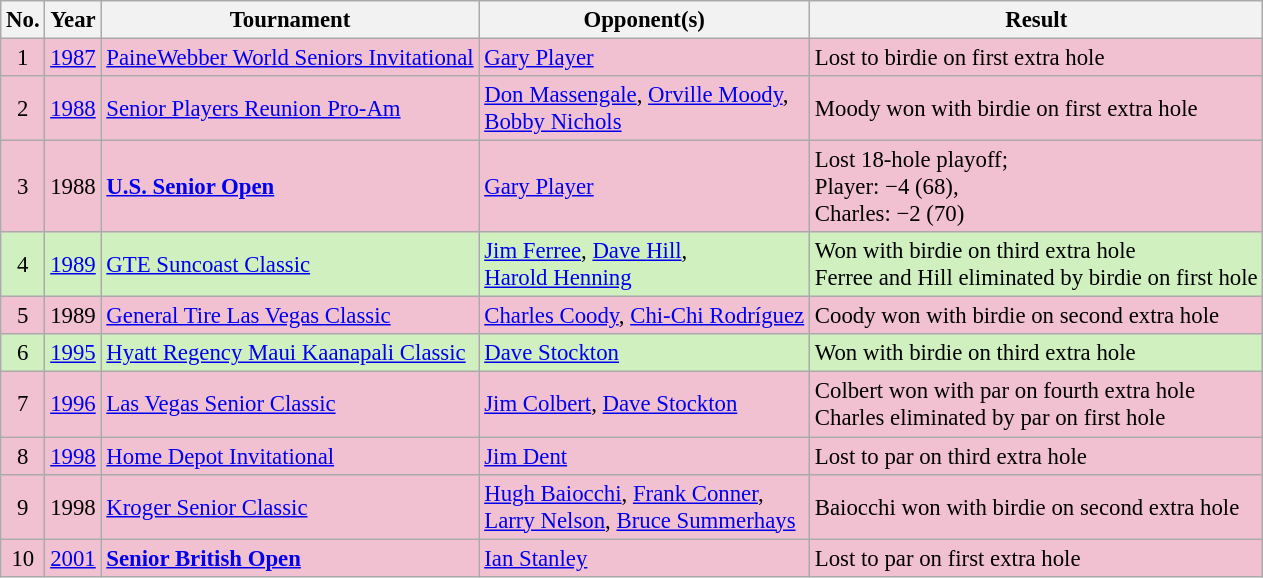<table class="wikitable" style="font-size:95%;">
<tr>
<th>No.</th>
<th>Year</th>
<th>Tournament</th>
<th>Opponent(s)</th>
<th>Result</th>
</tr>
<tr style="background:#F2C1D1;">
<td align=center>1</td>
<td><a href='#'>1987</a></td>
<td><a href='#'>PaineWebber World Seniors Invitational</a></td>
<td> <a href='#'>Gary Player</a></td>
<td>Lost to birdie on first extra hole</td>
</tr>
<tr style="background:#F2C1D1;">
<td align=center>2</td>
<td><a href='#'>1988</a></td>
<td><a href='#'>Senior Players Reunion Pro-Am</a></td>
<td> <a href='#'>Don Massengale</a>,  <a href='#'>Orville Moody</a>,<br> <a href='#'>Bobby Nichols</a></td>
<td>Moody won with birdie on first extra hole</td>
</tr>
<tr style="background:#F2C1D1;">
<td align=center>3</td>
<td>1988</td>
<td><strong><a href='#'>U.S. Senior Open</a></strong></td>
<td> <a href='#'>Gary Player</a></td>
<td>Lost 18-hole playoff;<br>Player: −4 (68),<br>Charles: −2 (70)</td>
</tr>
<tr style="background:#D0F0C0;">
<td align=center>4</td>
<td><a href='#'>1989</a></td>
<td><a href='#'>GTE Suncoast Classic</a></td>
<td> <a href='#'>Jim Ferree</a>,  <a href='#'>Dave Hill</a>,<br> <a href='#'>Harold Henning</a></td>
<td>Won with birdie on third extra hole<br>Ferree and Hill eliminated by birdie on first hole</td>
</tr>
<tr style="background:#F2C1D1;">
<td align=center>5</td>
<td>1989</td>
<td><a href='#'>General Tire Las Vegas Classic</a></td>
<td> <a href='#'>Charles Coody</a>,  <a href='#'>Chi-Chi Rodríguez</a></td>
<td>Coody won with birdie on second extra hole</td>
</tr>
<tr style="background:#D0F0C0;">
<td align=center>6</td>
<td><a href='#'>1995</a></td>
<td><a href='#'>Hyatt Regency Maui Kaanapali Classic</a></td>
<td> <a href='#'>Dave Stockton</a></td>
<td>Won with birdie on third extra hole</td>
</tr>
<tr style="background:#F2C1D1;">
<td align=center>7</td>
<td><a href='#'>1996</a></td>
<td><a href='#'>Las Vegas Senior Classic</a></td>
<td> <a href='#'>Jim Colbert</a>,  <a href='#'>Dave Stockton</a></td>
<td>Colbert won with par on fourth extra hole<br>Charles eliminated by par on first hole</td>
</tr>
<tr style="background:#F2C1D1;">
<td align=center>8</td>
<td><a href='#'>1998</a></td>
<td><a href='#'>Home Depot Invitational</a></td>
<td> <a href='#'>Jim Dent</a></td>
<td>Lost to par on third extra hole</td>
</tr>
<tr style="background:#F2C1D1;">
<td align=center>9</td>
<td>1998</td>
<td><a href='#'>Kroger Senior Classic</a></td>
<td> <a href='#'>Hugh Baiocchi</a>,  <a href='#'>Frank Conner</a>,<br> <a href='#'>Larry Nelson</a>,  <a href='#'>Bruce Summerhays</a></td>
<td>Baiocchi won with birdie on second extra hole</td>
</tr>
<tr style="background:#F2C1D1;">
<td align=center>10</td>
<td><a href='#'>2001</a></td>
<td><strong><a href='#'>Senior British Open</a></strong></td>
<td> <a href='#'>Ian Stanley</a></td>
<td>Lost to par on first extra hole</td>
</tr>
</table>
